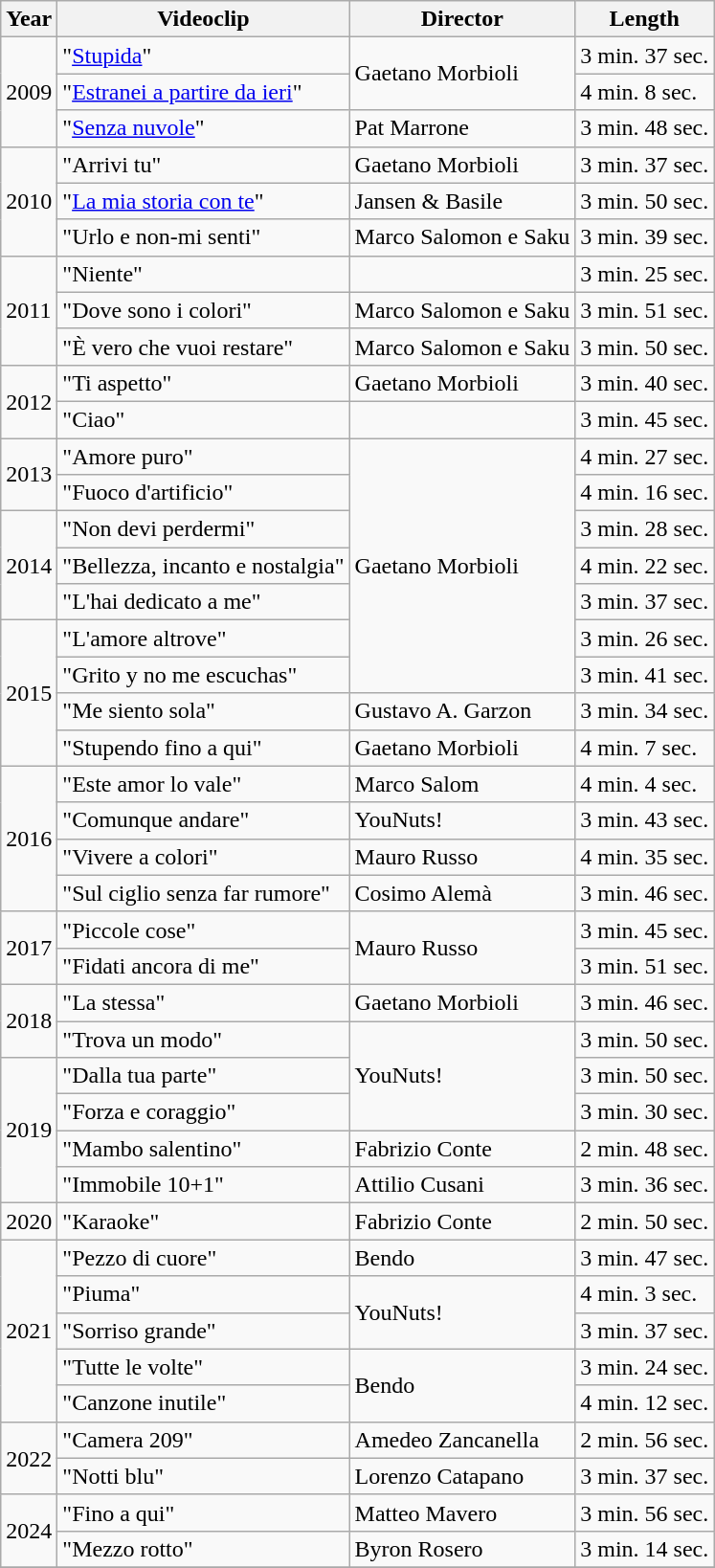<table class="wikitable">
<tr>
<th align="center">Year</th>
<th align="center">Videoclip</th>
<th align="center">Director</th>
<th align="center">Length</th>
</tr>
<tr>
<td rowspan="3">2009</td>
<td>"<a href='#'>Stupida</a>"</td>
<td rowspan="2">Gaetano Morbioli</td>
<td>3 min. 37 sec.</td>
</tr>
<tr>
<td>"<a href='#'>Estranei a partire da ieri</a>"</td>
<td>4 min. 8 sec.</td>
</tr>
<tr>
<td>"<a href='#'>Senza nuvole</a>"</td>
<td>Pat Marrone</td>
<td>3 min. 48 sec.</td>
</tr>
<tr>
<td rowspan="3">2010</td>
<td>"Arrivi tu"</td>
<td>Gaetano Morbioli</td>
<td>3 min. 37 sec.</td>
</tr>
<tr>
<td>"<a href='#'>La mia storia con te</a>"</td>
<td>Jansen & Basile</td>
<td>3 min. 50 sec.</td>
</tr>
<tr>
<td>"Urlo e non-mi senti"</td>
<td>Marco Salomon e Saku</td>
<td>3 min. 39 sec.</td>
</tr>
<tr>
<td rowspan="3">2011</td>
<td>"Niente"</td>
<td></td>
<td>3 min. 25 sec.</td>
</tr>
<tr>
<td>"Dove sono i colori"</td>
<td>Marco Salomon e Saku</td>
<td>3 min. 51 sec.</td>
</tr>
<tr>
<td>"È vero che vuoi restare"</td>
<td>Marco Salomon e Saku</td>
<td>3 min. 50 sec.</td>
</tr>
<tr>
<td rowspan="2">2012</td>
<td>"Ti aspetto"</td>
<td>Gaetano Morbioli</td>
<td>3 min. 40 sec.</td>
</tr>
<tr>
<td>"Ciao"</td>
<td></td>
<td>3 min. 45 sec.</td>
</tr>
<tr>
<td rowspan="2">2013</td>
<td>"Amore puro"</td>
<td rowspan="7">Gaetano Morbioli</td>
<td>4 min. 27 sec.</td>
</tr>
<tr>
<td>"Fuoco d'artificio"</td>
<td>4 min. 16 sec.</td>
</tr>
<tr>
<td rowspan="3">2014</td>
<td>"Non devi perdermi"</td>
<td>3 min. 28 sec.</td>
</tr>
<tr>
<td>"Bellezza, incanto e nostalgia"</td>
<td>4 min. 22 sec.</td>
</tr>
<tr>
<td>"L'hai dedicato a me"</td>
<td>3 min. 37 sec.</td>
</tr>
<tr>
<td rowspan="4">2015</td>
<td>"L'amore altrove"</td>
<td>3 min. 26 sec.</td>
</tr>
<tr>
<td>"Grito y no me escuchas"</td>
<td>3 min. 41 sec.</td>
</tr>
<tr>
<td>"Me siento sola"</td>
<td>Gustavo A. Garzon</td>
<td>3 min. 34 sec.</td>
</tr>
<tr>
<td>"Stupendo fino a qui"</td>
<td>Gaetano Morbioli</td>
<td>4 min. 7 sec.</td>
</tr>
<tr>
<td rowspan="4">2016</td>
<td>"Este amor lo vale"</td>
<td>Marco Salom</td>
<td>4 min. 4 sec.</td>
</tr>
<tr>
<td>"Comunque andare"</td>
<td>YouNuts!</td>
<td>3 min. 43 sec.</td>
</tr>
<tr>
<td>"Vivere a colori"</td>
<td>Mauro Russo</td>
<td>4 min. 35 sec.</td>
</tr>
<tr>
<td>"Sul ciglio senza far rumore"</td>
<td>Cosimo Alemà</td>
<td>3 min. 46 sec.</td>
</tr>
<tr>
<td rowspan="2">2017</td>
<td>"Piccole cose"</td>
<td rowspan="2">Mauro Russo</td>
<td>3 min. 45 sec.</td>
</tr>
<tr>
<td>"Fidati ancora di me"</td>
<td>3 min. 51 sec.</td>
</tr>
<tr>
<td rowspan="2">2018</td>
<td>"La stessa"</td>
<td>Gaetano Morbioli</td>
<td>3 min. 46 sec.</td>
</tr>
<tr>
<td>"Trova un modo"</td>
<td rowspan="3">YouNuts!</td>
<td>3 min. 50 sec.</td>
</tr>
<tr>
<td rowspan="4">2019</td>
<td>"Dalla tua parte"</td>
<td>3 min. 50 sec.</td>
</tr>
<tr>
<td>"Forza e coraggio"</td>
<td>3 min. 30 sec.</td>
</tr>
<tr>
<td>"Mambo salentino"</td>
<td>Fabrizio Conte</td>
<td>2 min. 48 sec.</td>
</tr>
<tr>
<td>"Immobile 10+1"</td>
<td>Attilio Cusani</td>
<td>3 min. 36 sec.</td>
</tr>
<tr>
<td>2020</td>
<td>"Karaoke"</td>
<td>Fabrizio Conte</td>
<td>2 min. 50 sec.</td>
</tr>
<tr>
<td rowspan="5">2021</td>
<td>"Pezzo di cuore"</td>
<td>Bendo</td>
<td>3 min. 47 sec.</td>
</tr>
<tr>
<td>"Piuma"</td>
<td rowspan="2">YouNuts!</td>
<td>4 min. 3 sec.</td>
</tr>
<tr>
<td>"Sorriso grande"</td>
<td>3 min. 37 sec.</td>
</tr>
<tr>
<td>"Tutte le volte"</td>
<td rowspan="2">Bendo</td>
<td>3 min. 24 sec.</td>
</tr>
<tr>
<td>"Canzone inutile"</td>
<td>4 min. 12 sec.</td>
</tr>
<tr>
<td rowspan="2">2022</td>
<td>"Camera 209"</td>
<td>Amedeo Zancanella</td>
<td>2 min. 56 sec.</td>
</tr>
<tr>
<td>"Notti blu"</td>
<td>Lorenzo Catapano</td>
<td>3 min. 37 sec.</td>
</tr>
<tr>
<td rowspan="2">2024</td>
<td>"Fino a qui"</td>
<td>Matteo Mavero</td>
<td>3 min. 56 sec.</td>
</tr>
<tr>
<td>"Mezzo rotto"</td>
<td>Byron Rosero</td>
<td>3 min. 14 sec.</td>
</tr>
<tr>
</tr>
</table>
